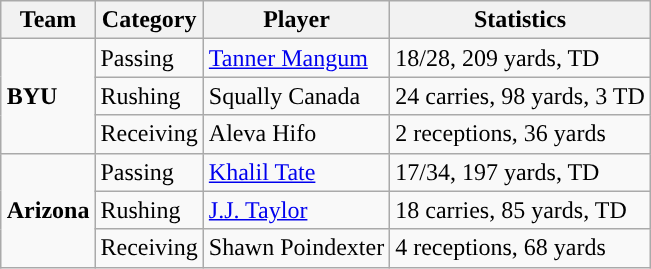<table class="wikitable" style="float: right;">
<tr>
<th>Team</th>
<th>Category</th>
<th>Player</th>
<th>Statistics</th>
</tr>
<tr>
<td rowspan=3><strong>BYU</strong></td>
<td>Passing</td>
<td><a href='#'>Tanner Mangum</a></td>
<td>18/28, 209 yards, TD</td>
</tr>
<tr>
<td>Rushing</td>
<td>Squally Canada</td>
<td>24 carries, 98 yards, 3 TD</td>
</tr>
<tr>
<td>Receiving</td>
<td>Aleva Hifo</td>
<td>2 receptions, 36 yards</td>
</tr>
<tr>
<td rowspan=3><strong>Arizona</strong></td>
<td>Passing</td>
<td><a href='#'>Khalil Tate</a></td>
<td>17/34, 197 yards, TD</td>
</tr>
<tr>
<td>Rushing</td>
<td><a href='#'>J.J. Taylor</a></td>
<td>18 carries, 85 yards, TD</td>
</tr>
<tr>
<td>Receiving</td>
<td>Shawn Poindexter</td>
<td>4 receptions, 68 yards</td>
</tr>
</table>
